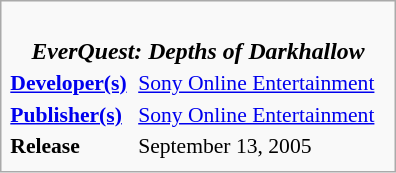<table class="infobox" style="float:right; width:264px; font-size:90%;">
<tr>
<td colspan=2 style="font-size:110%; text-align:center;"><br><strong><em>EverQuest: Depths of Darkhallow</em></strong><br></td>
</tr>
<tr>
<td><strong><a href='#'>Developer(s)</a></strong></td>
<td><a href='#'>Sony Online Entertainment</a></td>
</tr>
<tr>
<td><strong><a href='#'>Publisher(s)</a></strong></td>
<td><a href='#'>Sony Online Entertainment</a></td>
</tr>
<tr>
<td><strong>Release</strong></td>
<td>September 13, 2005</td>
</tr>
<tr>
</tr>
</table>
